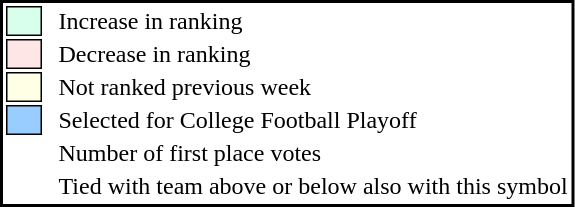<table style="border:2px solid black;">
<tr>
<td style="background:#D8FFEB; width:20px; border:1px solid black;"></td>
<td> </td>
<td>Increase in ranking</td>
</tr>
<tr>
<td style="background:#FFE6E6; width:20px; border:1px solid black;"></td>
<td> </td>
<td>Decrease in ranking</td>
</tr>
<tr>
<td style="background:#FFFFE6; width:20px; border:1px solid black;"></td>
<td> </td>
<td>Not ranked previous week</td>
</tr>
<tr>
<td style="background:#9cf; width:20px; border:1px solid black;"></td>
<td> </td>
<td>Selected for College Football Playoff</td>
</tr>
<tr>
<td></td>
<td> </td>
<td>Number of first place votes</td>
</tr>
<tr>
<td></td>
<td></td>
<td>Tied with team above or below also with this symbol</td>
</tr>
</table>
